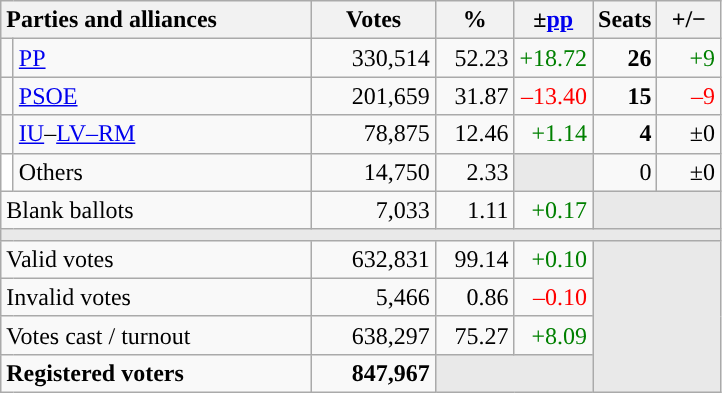<table class="wikitable" style="text-align:right;">
<tr>
<th style="text-align:left;" colspan="2" width="200">Parties and alliances</th>
<th width="75">Votes</th>
<th width="45">%</th>
<th width="45">±<a href='#'>pp</a></th>
<th width="35">Seats</th>
<th width="35">+/−</th>
</tr>
<tr>
<td width="1" style="color:inherit;background:"></td>
<td align="left"><a href='#'>PP</a></td>
<td>330,514</td>
<td>52.23</td>
<td style="color:green;">+18.72</td>
<td><strong>26</strong></td>
<td style="color:green;">+9</td>
</tr>
<tr>
<td style="color:inherit;background:"></td>
<td align="left"><a href='#'>PSOE</a></td>
<td>201,659</td>
<td>31.87</td>
<td style="color:red;">–13.40</td>
<td><strong>15</strong></td>
<td style="color:red;">–9</td>
</tr>
<tr>
<td style="color:inherit;background:"></td>
<td align="left"><a href='#'>IU</a>–<a href='#'>LV–RM</a></td>
<td>78,875</td>
<td>12.46</td>
<td style="color:green;">+1.14</td>
<td><strong>4</strong></td>
<td>±0</td>
</tr>
<tr>
<td bgcolor="white"></td>
<td align="left">Others</td>
<td>14,750</td>
<td>2.33</td>
<td bgcolor="#E9E9E9"></td>
<td>0</td>
<td>±0</td>
</tr>
<tr>
<td align="left" colspan="2">Blank ballots</td>
<td>7,033</td>
<td>1.11</td>
<td style="color:green;">+0.17</td>
<td bgcolor="#E9E9E9" colspan="2"></td>
</tr>
<tr>
<td colspan="7" bgcolor="#E9E9E9"></td>
</tr>
<tr>
<td align="left" colspan="2">Valid votes</td>
<td>632,831</td>
<td>99.14</td>
<td style="color:green;">+0.10</td>
<td bgcolor="#E9E9E9" colspan="2" rowspan="4"></td>
</tr>
<tr>
<td align="left" colspan="2">Invalid votes</td>
<td>5,466</td>
<td>0.86</td>
<td style="color:red;">–0.10</td>
</tr>
<tr>
<td align="left" colspan="2">Votes cast / turnout</td>
<td>638,297</td>
<td>75.27</td>
<td style="color:green;">+8.09</td>
</tr>
<tr style="font-weight:bold;">
<td align="left" colspan="2">Registered voters</td>
<td>847,967</td>
<td bgcolor="#E9E9E9" colspan="2"></td>
</tr>
</table>
